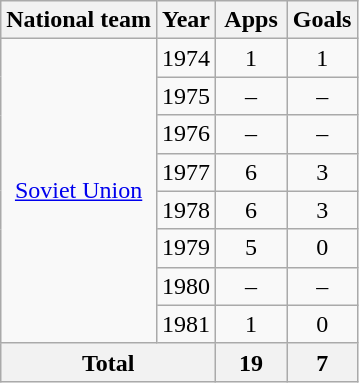<table class="wikitable" style="text-align:center">
<tr>
<th>National team</th>
<th>Year</th>
<th width="40">Apps</th>
<th width="40">Goals</th>
</tr>
<tr>
<td rowspan="8"><a href='#'>Soviet Union</a></td>
<td>1974</td>
<td>1</td>
<td>1</td>
</tr>
<tr>
<td>1975</td>
<td>–</td>
<td>–</td>
</tr>
<tr>
<td>1976</td>
<td>–</td>
<td>–</td>
</tr>
<tr>
<td>1977</td>
<td>6</td>
<td>3</td>
</tr>
<tr>
<td>1978</td>
<td>6</td>
<td>3</td>
</tr>
<tr>
<td>1979</td>
<td>5</td>
<td>0</td>
</tr>
<tr>
<td>1980</td>
<td>–</td>
<td>–</td>
</tr>
<tr>
<td>1981</td>
<td>1</td>
<td>0</td>
</tr>
<tr>
<th colspan="2">Total</th>
<th>19</th>
<th>7</th>
</tr>
</table>
